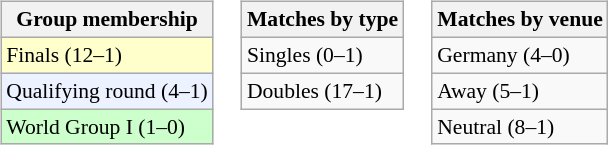<table>
<tr valign=top>
<td><br><table class="wikitable" style=font-size:90%>
<tr>
<th>Group membership</th>
</tr>
<tr bgcolor="ffffcc">
<td>Finals (12–1)</td>
</tr>
<tr bgcolor="ecf2ff">
<td>Qualifying round (4–1)</td>
</tr>
<tr bgcolor="ccffcc">
<td>World Group I (1–0)</td>
</tr>
</table>
</td>
<td><br><table class="wikitable" style=font-size:90%>
<tr>
<th>Matches by type</th>
</tr>
<tr>
<td>Singles (0–1)</td>
</tr>
<tr>
<td>Doubles (17–1)</td>
</tr>
</table>
</td>
<td><br><table class="wikitable" style=font-size:90%>
<tr>
<th>Matches by venue</th>
</tr>
<tr>
<td>Germany (4–0)</td>
</tr>
<tr>
<td>Away (5–1)</td>
</tr>
<tr>
<td>Neutral (8–1)</td>
</tr>
</table>
</td>
</tr>
</table>
